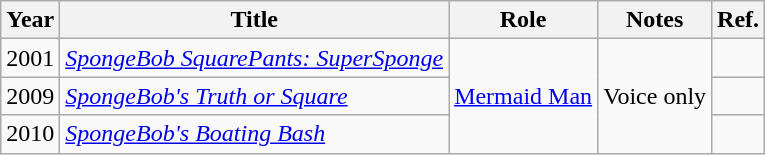<table class="wikitable">
<tr>
<th>Year</th>
<th>Title</th>
<th>Role</th>
<th>Notes</th>
<th>Ref.</th>
</tr>
<tr>
<td>2001</td>
<td><em><a href='#'>SpongeBob SquarePants: SuperSponge</a></em></td>
<td rowspan=3><a href='#'>Mermaid Man</a></td>
<td rowspan=3>Voice only</td>
<td></td>
</tr>
<tr>
<td>2009</td>
<td><em><a href='#'>SpongeBob's Truth or Square</a></em></td>
<td></td>
</tr>
<tr>
<td>2010</td>
<td><em><a href='#'>SpongeBob's Boating Bash</a></em></td>
<td></td>
</tr>
</table>
